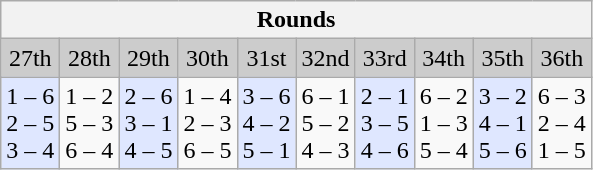<table class="wikitable">
<tr>
<th colspan="10">Rounds</th>
</tr>
<tr>
<td align="center" bgcolor="#CCCCCC">27th</td>
<td align="center" bgcolor="#CCCCCC">28th</td>
<td align="center" bgcolor="#CCCCCC">29th</td>
<td align="center" bgcolor="#CCCCCC">30th</td>
<td align="center" bgcolor="#CCCCCC">31st</td>
<td align="center" bgcolor="#CCCCCC">32nd</td>
<td align="center" bgcolor="#CCCCCC">33rd</td>
<td align="center" bgcolor="#CCCCCC">34th</td>
<td align="center" bgcolor="#CCCCCC">35th</td>
<td align="center" bgcolor="#CCCCCC">36th</td>
</tr>
<tr>
<td align="center" bgcolor="#DFE7FF">1 – 6<br>2 – 5<br>3 – 4</td>
<td align="center">1 – 2<br>5 – 3<br>6 – 4</td>
<td align="center" bgcolor="#DFE7FF">2 – 6<br>3 – 1<br>4 – 5</td>
<td align="center">1 – 4<br>2 – 3<br>6 – 5</td>
<td align="center" bgcolor="#DFE7FF">3 – 6<br>4 – 2<br>5 – 1</td>
<td align="center">6 – 1<br>5 – 2<br>4 – 3</td>
<td align="center" bgcolor="#DFE7FF">2 – 1<br>3 – 5<br>4 – 6</td>
<td align="center">6 – 2<br>1 – 3<br>5 – 4</td>
<td align="center" bgcolor="#DFE7FF">3 – 2<br>4 – 1<br>5 – 6</td>
<td align="center">6 – 3<br>2 – 4<br>1 – 5</td>
</tr>
</table>
